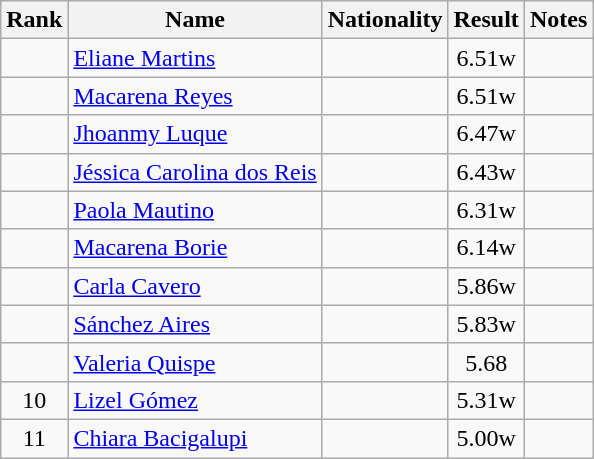<table class="wikitable sortable" style="text-align:center;font-size=95%">
<tr>
<th>Rank</th>
<th>Name</th>
<th>Nationality</th>
<th>Result</th>
<th>Notes</th>
</tr>
<tr>
<td></td>
<td align=left><a href='#'>Eliane Martins</a></td>
<td align=left></td>
<td>6.51w</td>
<td></td>
</tr>
<tr>
<td></td>
<td align=left><a href='#'>Macarena Reyes</a></td>
<td align=left></td>
<td>6.51w</td>
<td></td>
</tr>
<tr>
<td></td>
<td align=left><a href='#'>Jhoanmy Luque</a></td>
<td align=left></td>
<td>6.47w</td>
<td></td>
</tr>
<tr>
<td></td>
<td align=left><a href='#'>Jéssica Carolina dos Reis</a></td>
<td align=left></td>
<td>6.43w</td>
<td></td>
</tr>
<tr>
<td></td>
<td align=left><a href='#'>Paola Mautino</a></td>
<td align=left></td>
<td>6.31w</td>
<td></td>
</tr>
<tr>
<td></td>
<td align=left><a href='#'>Macarena Borie</a></td>
<td align=left></td>
<td>6.14w</td>
<td></td>
</tr>
<tr>
<td></td>
<td align=left><a href='#'>Carla Cavero</a></td>
<td align=left></td>
<td>5.86w</td>
<td></td>
</tr>
<tr>
<td></td>
<td align=left><a href='#'>Sánchez Aires</a></td>
<td align=left></td>
<td>5.83w</td>
<td></td>
</tr>
<tr>
<td></td>
<td align=left><a href='#'>Valeria Quispe</a></td>
<td align=left></td>
<td>5.68</td>
<td></td>
</tr>
<tr>
<td>10</td>
<td align=left><a href='#'>Lizel Gómez</a></td>
<td align=left></td>
<td>5.31w</td>
<td></td>
</tr>
<tr>
<td>11</td>
<td align=left><a href='#'>Chiara Bacigalupi</a></td>
<td align=left></td>
<td>5.00w</td>
<td></td>
</tr>
</table>
